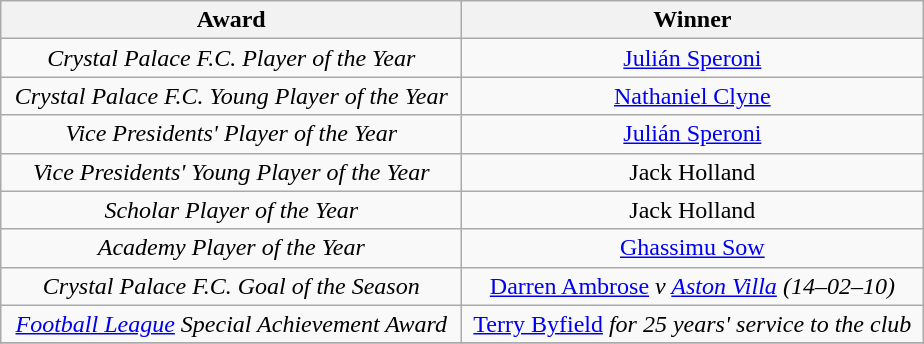<table class="wikitable" style="text-align: center">
<tr>
<th width="300"><strong>Award</strong></th>
<th width="300"><strong>Winner</strong></th>
</tr>
<tr>
<td><em>Crystal Palace F.C. Player of the Year</em></td>
<td><a href='#'>Julián Speroni</a></td>
</tr>
<tr>
<td><em>Crystal Palace F.C. Young Player of the Year</em></td>
<td><a href='#'>Nathaniel Clyne</a></td>
</tr>
<tr>
<td><em>Vice Presidents' Player of the Year</em></td>
<td><a href='#'>Julián Speroni</a></td>
</tr>
<tr>
<td><em>Vice Presidents' Young Player of the Year</em></td>
<td>Jack Holland</td>
</tr>
<tr>
<td><em>Scholar Player of the Year</em></td>
<td>Jack Holland</td>
</tr>
<tr>
<td><em>Academy Player of the Year</em></td>
<td><a href='#'>Ghassimu Sow</a></td>
</tr>
<tr>
<td><em>Crystal Palace F.C. Goal of the Season</em></td>
<td><a href='#'>Darren Ambrose</a> <em>v <a href='#'>Aston Villa</a> (14–02–10)</em></td>
</tr>
<tr>
<td><em><a href='#'>Football League</a> Special Achievement Award</em></td>
<td><a href='#'>Terry Byfield</a> <em>for 25 years' service to the club</em></td>
</tr>
<tr>
</tr>
</table>
